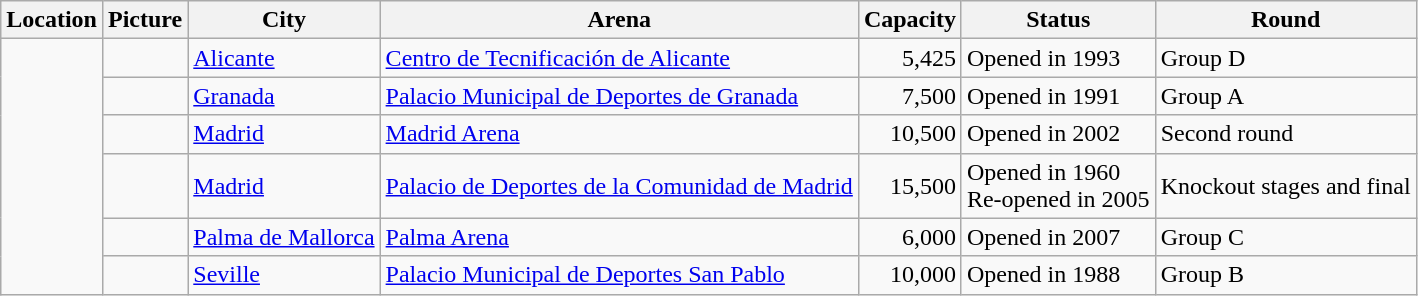<table class="wikitable sortable">
<tr>
<th>Location</th>
<th>Picture</th>
<th>City</th>
<th>Arena</th>
<th style="text-align:right;">Capacity</th>
<th>Status</th>
<th>Round</th>
</tr>
<tr>
<td rowspan=6></td>
<td></td>
<td><a href='#'>Alicante</a></td>
<td><a href='#'>Centro de Tecnificación de Alicante</a></td>
<td style="text-align:right;">5,425</td>
<td>Opened in 1993</td>
<td>Group D</td>
</tr>
<tr>
<td></td>
<td><a href='#'>Granada</a></td>
<td><a href='#'>Palacio Municipal de Deportes de Granada</a></td>
<td style="text-align:right;">7,500</td>
<td>Opened in 1991</td>
<td>Group A</td>
</tr>
<tr>
<td></td>
<td><a href='#'>Madrid</a></td>
<td><a href='#'>Madrid Arena</a></td>
<td style="text-align:right;">10,500</td>
<td>Opened in 2002</td>
<td>Second round</td>
</tr>
<tr>
<td></td>
<td><a href='#'>Madrid</a></td>
<td><a href='#'>Palacio de Deportes de la Comunidad de Madrid</a></td>
<td style="text-align:right;">15,500</td>
<td>Opened in 1960<br>Re-opened in 2005</td>
<td>Knockout stages and final</td>
</tr>
<tr>
<td></td>
<td><a href='#'>Palma de Mallorca</a></td>
<td><a href='#'>Palma Arena</a></td>
<td style="text-align:right;">6,000</td>
<td>Opened in 2007</td>
<td>Group C</td>
</tr>
<tr>
<td></td>
<td><a href='#'>Seville</a></td>
<td><a href='#'>Palacio Municipal de Deportes San Pablo</a></td>
<td style="text-align:right;">10,000</td>
<td>Opened in 1988</td>
<td>Group B</td>
</tr>
</table>
